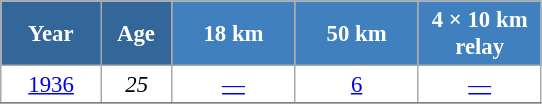<table class="wikitable" style="font-size:95%; text-align:center; border:grey solid 1px; border-collapse:collapse; background:#ffffff;">
<tr>
<th style="background-color:#369; color:white; width:60px;"> Year </th>
<th style="background-color:#369; color:white; width:40px;"> Age </th>
<th style="background-color:#4180be; color:white; width:75px;"> 18 km </th>
<th style="background-color:#4180be; color:white; width:75px;"> 50 km </th>
<th style="background-color:#4180be; color:white; width:75px;"> 4 × 10 km <br> relay </th>
</tr>
<tr>
<td><a href='#'>1936</a></td>
<td><em>25</em></td>
<td><a href='#'>—</a></td>
<td><a href='#'>6</a></td>
<td><a href='#'>—</a></td>
</tr>
<tr>
</tr>
</table>
